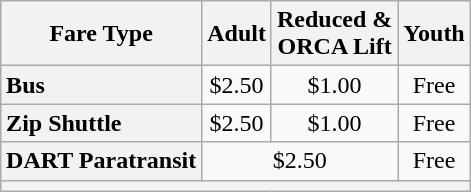<table class="wikitable sortable plainrowheaders" style="float:right;text-align:center;margin:1em">
<tr>
<th><strong>Fare Type</strong></th>
<th><strong>Adult</strong></th>
<th><strong>Reduced &<br>ORCA Lift</strong></th>
<th><strong>Youth</strong></th>
</tr>
<tr>
<th scope="row" style="text-align:left;">Bus</th>
<td>$2.50</td>
<td>$1.00</td>
<td>Free</td>
</tr>
<tr>
<th scope="row" style="text-align:left;">Zip Shuttle</th>
<td>$2.50</td>
<td>$1.00</td>
<td>Free</td>
</tr>
<tr>
<th scope="row" style="text-align:left;">DART Paratransit</th>
<td colspan=2>$2.50</td>
<td>Free</td>
</tr>
<tr>
<th scope=row colspan=4><em></em></th>
</tr>
</table>
